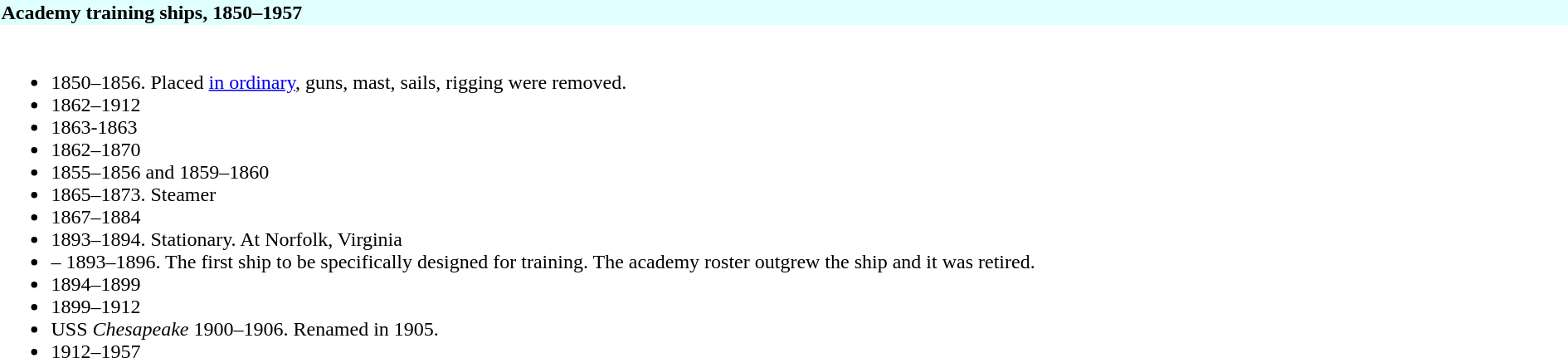<table class="Wikitable collapsible collapsed" style="height:70px; width:100%; text-align:left; border:0; margin-top:0.2em;">
<tr>
<th style="background:#e0ffff;">Academy training ships, 1850–1957</th>
</tr>
<tr>
<td><br><ul><li> 1850–1856. Placed <a href='#'>in ordinary</a>, guns, mast, sails, rigging were removed.</li><li> 1862–1912</li><li> 1863-1863</li><li> 1862–1870</li><li> 1855–1856 and 1859–1860</li><li> 1865–1873. Steamer</li><li> 1867–1884</li><li> 1893–1894. Stationary. At Norfolk, Virginia</li><li> – 1893–1896. The first ship to be specifically designed for training. The academy roster outgrew the ship and it was retired.</li><li> 1894–1899</li><li> 1899–1912</li><li>USS <em>Chesapeake</em> 1900–1906. Renamed  in 1905.</li><li> 1912–1957</li></ul></td>
</tr>
</table>
